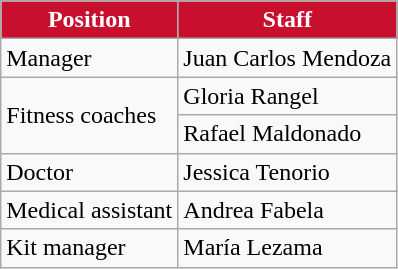<table class="wikitable">
<tr>
<th style=background-color:#C8102E;color:#FFFFFF>Position</th>
<th style=background-color:#C8102E;color:#FFFFFF>Staff</th>
</tr>
<tr>
<td>Manager</td>
<td> Juan Carlos Mendoza</td>
</tr>
<tr>
<td rowspan=2>Fitness coaches</td>
<td> Gloria Rangel</td>
</tr>
<tr>
<td> Rafael Maldonado</td>
</tr>
<tr>
<td>Doctor</td>
<td> Jessica Tenorio</td>
</tr>
<tr>
<td>Medical assistant</td>
<td> Andrea Fabela</td>
</tr>
<tr>
<td>Kit manager</td>
<td> María Lezama</td>
</tr>
</table>
